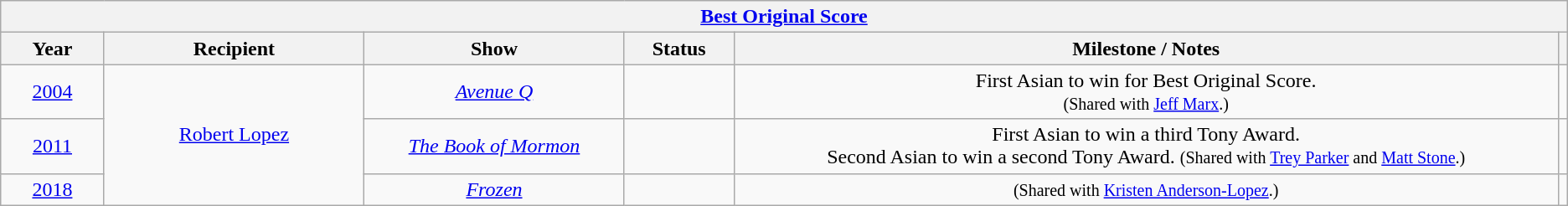<table class="wikitable sortable" style="text-align: center">
<tr>
<th colspan="6" style="text-align:center;"><strong><a href='#'>Best Original Score</a></strong></th>
</tr>
<tr style="background:#ebft5ff;">
<th style="width:075px;">Year</th>
<th style="width:200px;">Recipient</th>
<th style="width:200px;">Show</th>
<th style="width:080px;">Status</th>
<th style="width:650px;">Milestone / Notes</th>
<th></th>
</tr>
<tr>
<td><a href='#'>2004</a></td>
<td rowspan="3"><a href='#'>Robert Lopez</a></td>
<td><em><a href='#'>Avenue Q</a></em></td>
<td></td>
<td>First Asian to win for Best Original Score.<br><small>(Shared with <a href='#'>Jeff Marx</a>.)</small></td>
<td></td>
</tr>
<tr>
<td><a href='#'>2011</a></td>
<td><em><a href='#'>The Book of Mormon</a></em></td>
<td></td>
<td>First Asian to win a third Tony Award.<br>Second Asian to win a second Tony Award.
<small>(Shared with <a href='#'>Trey Parker</a> and <a href='#'>Matt Stone</a>.)</small></td>
<td></td>
</tr>
<tr>
<td><a href='#'>2018</a></td>
<td><em><a href='#'>Frozen</a></em></td>
<td></td>
<td><small>(Shared with <a href='#'>Kristen Anderson-Lopez</a>.)</small></td>
<td></td>
</tr>
</table>
